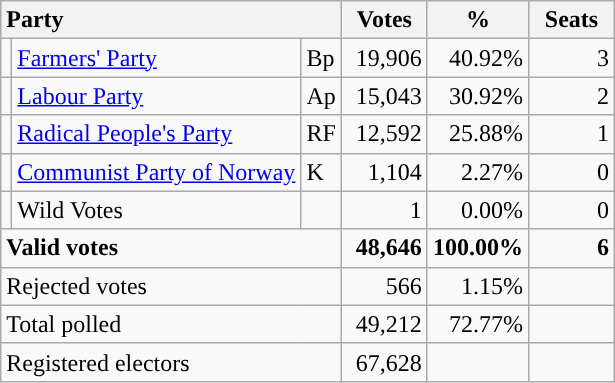<table class="wikitable" border="1" style="text-align:right;">
<tr>
<th style="text-align:left;" colspan=3>Party</th>
<th align=center width="50">Votes</th>
<th align=center width="50">%</th>
<th align=center width="50">Seats</th>
</tr>
<tr>
<td style="color:inherit;background:"></td>
<td align=left><a href='#'>Farmers' Party</a></td>
<td align=left>Bp</td>
<td>19,906</td>
<td>40.92%</td>
<td>3</td>
</tr>
<tr>
<td style="color:inherit;background:"></td>
<td align=left><a href='#'>Labour Party</a></td>
<td align=left>Ap</td>
<td>15,043</td>
<td>30.92%</td>
<td>2</td>
</tr>
<tr>
<td></td>
<td align=left><a href='#'>Radical People's Party</a></td>
<td align=left>RF</td>
<td>12,592</td>
<td>25.88%</td>
<td>1</td>
</tr>
<tr>
<td style="color:inherit;background:"></td>
<td align=left><a href='#'>Communist Party of Norway</a></td>
<td align=left>K</td>
<td>1,104</td>
<td>2.27%</td>
<td>0</td>
</tr>
<tr>
<td></td>
<td align=left>Wild Votes</td>
<td align=left></td>
<td>1</td>
<td>0.00%</td>
<td>0</td>
</tr>
<tr style="font-weight:bold">
<td align=left colspan=3>Valid votes</td>
<td>48,646</td>
<td>100.00%</td>
<td>6</td>
</tr>
<tr>
<td align=left colspan=3>Rejected votes</td>
<td>566</td>
<td>1.15%</td>
<td></td>
</tr>
<tr>
<td align=left colspan=3>Total polled</td>
<td>49,212</td>
<td>72.77%</td>
<td></td>
</tr>
<tr>
<td align=left colspan=3>Registered electors</td>
<td>67,628</td>
<td></td>
<td></td>
</tr>
</table>
